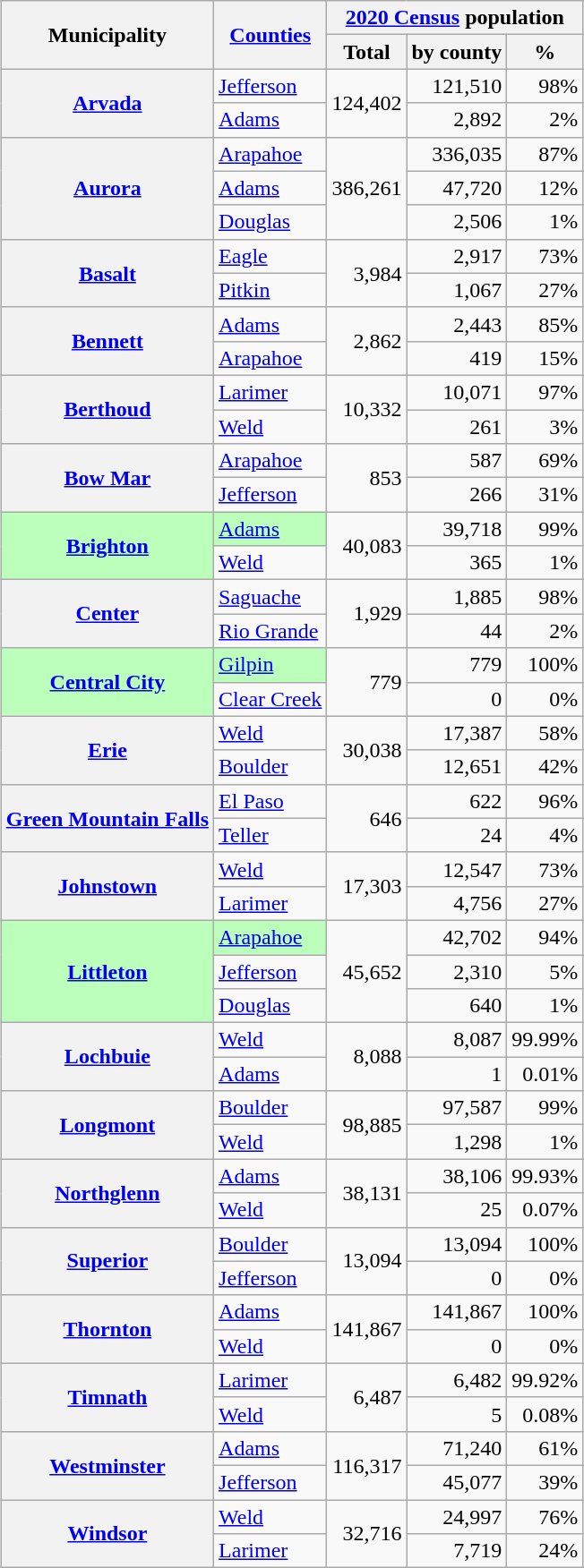<table class="wikitable sortable plainrowheaders" style="margin:auto;">
<tr>
<th scope=col rowspan=2>Municipality</th>
<th scope=col rowspan=2><a href='#'>Counties</a></th>
<th scope=col colspan=3 class=unsortable><a href='#'>2020 Census</a> population</th>
</tr>
<tr>
<th scope=col>Total</th>
<th scope=col>by county</th>
<th scope=col>%</th>
</tr>
<tr>
<th scope=row rowspan=2><a href='#'>Arvada</a></th>
<td><a href='#'>Jefferson</a></td>
<td rowspan=2 align=right>124,402</td>
<td align=right>121,510</td>
<td align=right>98%</td>
</tr>
<tr>
<td><a href='#'>Adams</a></td>
<td align=right>2,892</td>
<td align=right>2%</td>
</tr>
<tr>
<th scope=row rowspan=3><a href='#'>Aurora</a></th>
<td><a href='#'>Arapahoe</a></td>
<td rowspan=3 align=right>386,261</td>
<td align=right>336,035</td>
<td align=right>87%</td>
</tr>
<tr>
<td><a href='#'>Adams</a></td>
<td align=right>47,720</td>
<td align=right>12%</td>
</tr>
<tr>
<td><a href='#'>Douglas</a></td>
<td align=right>2,506</td>
<td align=right>1%</td>
</tr>
<tr>
<th scope=row rowspan=2><a href='#'>Basalt</a></th>
<td><a href='#'>Eagle</a></td>
<td rowspan=2 align=right>3,984</td>
<td align=right>2,917</td>
<td align=right>73%</td>
</tr>
<tr>
<td><a href='#'>Pitkin</a></td>
<td align=right>1,067</td>
<td align=right>27%</td>
</tr>
<tr>
<th scope=row rowspan=2><a href='#'>Bennett</a></th>
<td><a href='#'>Adams</a></td>
<td rowspan=2 align=right>2,862</td>
<td align=right>2,443</td>
<td align=right>85%</td>
</tr>
<tr>
<td><a href='#'>Arapahoe</a></td>
<td align=right>419</td>
<td align=right>15%</td>
</tr>
<tr>
<th scope=row rowspan=2><a href='#'>Berthoud</a></th>
<td><a href='#'>Larimer</a></td>
<td rowspan=2 align=right>10,332</td>
<td align=right>10,071</td>
<td align=right>97%</td>
</tr>
<tr>
<td><a href='#'>Weld</a></td>
<td align=right>261</td>
<td align=right>3%</td>
</tr>
<tr>
<th scope=row rowspan=2><a href='#'>Bow Mar</a></th>
<td><a href='#'>Arapahoe</a></td>
<td rowspan=2 align=right>853</td>
<td align=right>587</td>
<td align=right>69%</td>
</tr>
<tr>
<td><a href='#'>Jefferson</a></td>
<td align=right>266</td>
<td align=right>31%</td>
</tr>
<tr>
<th scope=row rowspan=2 style="background:#BBFFBB;"><a href='#'>Brighton</a></th>
<td style="background:#BBFFBB;"><a href='#'>Adams</a></td>
<td rowspan=2 align=right>40,083</td>
<td align=right>39,718</td>
<td align=right>99%</td>
</tr>
<tr>
<td><a href='#'>Weld</a></td>
<td align=right>365</td>
<td align=right>1%</td>
</tr>
<tr>
<th scope=row rowspan=2><a href='#'>Center</a></th>
<td><a href='#'>Saguache</a></td>
<td rowspan=2 align=right>1,929</td>
<td align=right>1,885</td>
<td align=right>98%</td>
</tr>
<tr>
<td><a href='#'>Rio Grande</a></td>
<td align=right>44</td>
<td align=right>2%</td>
</tr>
<tr>
<th scope=row rowspan=2 style="background:#BBFFBB;"><a href='#'>Central City</a></th>
<td style="background:#BBFFBB;"><a href='#'>Gilpin</a></td>
<td rowspan=2 align=right>779</td>
<td align=right>779</td>
<td align=right>100%</td>
</tr>
<tr>
<td><a href='#'>Clear Creek</a></td>
<td align=right>0</td>
<td align=right>0%</td>
</tr>
<tr>
<th scope=row rowspan=2><a href='#'>Erie</a></th>
<td><a href='#'>Weld</a></td>
<td rowspan=2 align=right>30,038</td>
<td align=right>17,387</td>
<td align=right>58%</td>
</tr>
<tr>
<td><a href='#'>Boulder</a></td>
<td align=right>12,651</td>
<td align=right>42%</td>
</tr>
<tr>
<th scope=row rowspan=2><a href='#'>Green Mountain Falls</a></th>
<td><a href='#'>El Paso</a></td>
<td rowspan=2 align=right>646</td>
<td align=right>622</td>
<td align=right>96%</td>
</tr>
<tr>
<td><a href='#'>Teller</a></td>
<td align=right>24</td>
<td align=right>4%</td>
</tr>
<tr>
<th scope=row rowspan=2><a href='#'>Johnstown</a></th>
<td><a href='#'>Weld</a></td>
<td rowspan=2 align=right>17,303</td>
<td align=right>12,547</td>
<td align=right>73%</td>
</tr>
<tr>
<td><a href='#'>Larimer</a></td>
<td align=right>4,756</td>
<td align=right>27%</td>
</tr>
<tr>
<th scope=row rowspan=3 style="background:#BBFFBB;"><a href='#'>Littleton</a></th>
<td style="background:#BBFFBB;"><a href='#'>Arapahoe</a></td>
<td rowspan=3 align=right>45,652</td>
<td align=right>42,702</td>
<td align=right>94%</td>
</tr>
<tr>
<td><a href='#'>Jefferson</a></td>
<td align=right>2,310</td>
<td align=right>5%</td>
</tr>
<tr>
<td><a href='#'>Douglas</a></td>
<td align=right>640</td>
<td align=right>1%</td>
</tr>
<tr>
<th scope=row rowspan=2><a href='#'>Lochbuie</a></th>
<td><a href='#'>Weld</a></td>
<td rowspan=2 align=right>8,088</td>
<td align=right>8,087</td>
<td align=right>99.99%</td>
</tr>
<tr>
<td><a href='#'>Adams</a></td>
<td align=right>1</td>
<td align=right>0.01%</td>
</tr>
<tr>
<th scope=row rowspan=2><a href='#'>Longmont</a></th>
<td><a href='#'>Boulder</a></td>
<td rowspan=2 align=right>98,885</td>
<td align=right>97,587</td>
<td align=right>99%</td>
</tr>
<tr>
<td><a href='#'>Weld</a></td>
<td align=right>1,298</td>
<td align=right>1%</td>
</tr>
<tr>
<th scope=row rowspan=2><a href='#'>Northglenn</a></th>
<td><a href='#'>Adams</a></td>
<td rowspan=2 align=right>38,131</td>
<td align=right>38,106</td>
<td align=right>99.93%</td>
</tr>
<tr>
<td><a href='#'>Weld</a></td>
<td align=right>25</td>
<td align=right>0.07%</td>
</tr>
<tr>
<th scope=row rowspan=2><a href='#'>Superior</a></th>
<td><a href='#'>Boulder</a></td>
<td rowspan=2 align=right>13,094</td>
<td align=right>13,094</td>
<td align=right>100%</td>
</tr>
<tr>
<td><a href='#'>Jefferson</a></td>
<td align=right>0</td>
<td align=right>0%</td>
</tr>
<tr>
<th scope=row rowspan=2><a href='#'>Thornton</a></th>
<td><a href='#'>Adams</a></td>
<td rowspan=2 align=right>141,867</td>
<td align=right>141,867</td>
<td align=right>100%</td>
</tr>
<tr>
<td><a href='#'>Weld</a></td>
<td align=right>0</td>
<td align=right>0%</td>
</tr>
<tr>
<th scope=row rowspan=2><a href='#'>Timnath</a></th>
<td><a href='#'>Larimer</a></td>
<td rowspan=2 align=right>6,487</td>
<td align=right>6,482</td>
<td align=right>99.92%</td>
</tr>
<tr>
<td><a href='#'>Weld</a></td>
<td align=right>5</td>
<td align=right>0.08%</td>
</tr>
<tr>
<th scope=row rowspan=2><a href='#'>Westminster</a></th>
<td><a href='#'>Adams</a></td>
<td rowspan=2 align=right>116,317</td>
<td align=right>71,240</td>
<td align=right>61%</td>
</tr>
<tr>
<td><a href='#'>Jefferson</a></td>
<td align=right>45,077</td>
<td align=right>39%</td>
</tr>
<tr>
<th scope=row rowspan=2><a href='#'>Windsor</a></th>
<td><a href='#'>Weld</a></td>
<td rowspan=2 align=right>32,716</td>
<td align=right>24,997</td>
<td align=right>76%</td>
</tr>
<tr>
<td><a href='#'>Larimer</a></td>
<td align=right>7,719</td>
<td align=right>24%</td>
</tr>
</table>
